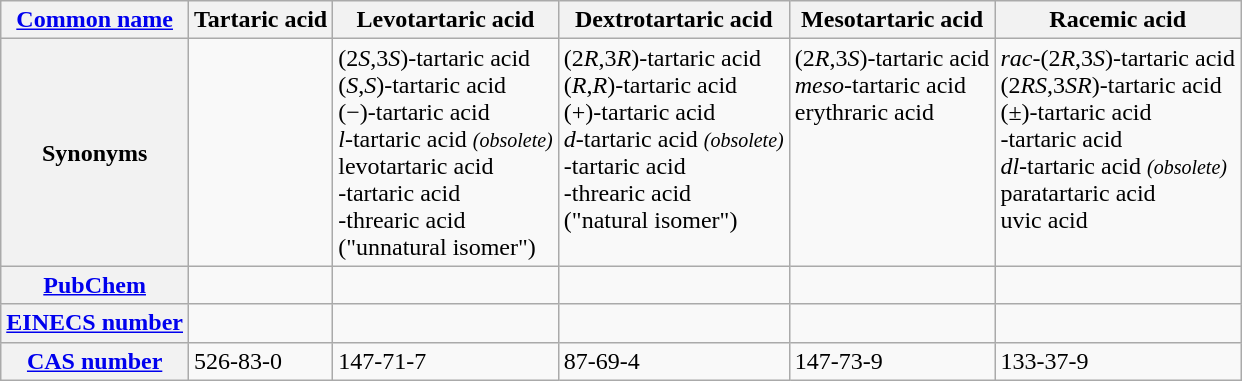<table class="wikitable">
<tr>
<th><a href='#'>Common name</a></th>
<th>Tartaric acid</th>
<th>Levotartaric acid</th>
<th>Dextrotartaric acid</th>
<th>Mesotartaric acid</th>
<th>Racemic acid</th>
</tr>
<tr>
<th>Synonyms</th>
<td></td>
<td style="vertical-align:top">(2<em>S</em>,3<em>S</em>)-tartaric acid <br> (<em>S</em>,<em>S</em>)-tartaric acid <br> (−)-tartaric acid <br> <em>l</em>-tartaric acid <small><em>(obsolete)</em></small> <br> levotartaric acid <br> -tartaric acid <br> -threaric acid <br>("unnatural isomer")</td>
<td style="vertical-align:top">(2<em>R</em>,3<em>R</em>)-tartaric acid <br> (<em>R</em>,<em>R</em>)-tartaric acid <br> (+)-tartaric acid <br> <em>d</em>-tartaric acid <small><em>(obsolete)</em></small> <br> -tartaric acid <br> -threaric acid <br>("natural isomer")</td>
<td style="vertical-align:top">(2<em>R</em>,3<em>S</em>)-tartaric acid <br> <em>meso</em>-tartaric acid <br> erythraric acid</td>
<td style="vertical-align:top"><em>rac</em>-(2<em>R</em>,3<em>S</em>)-tartaric acid <br> (2<em>RS</em>,3<em>SR</em>)-tartaric acid <br> (±)-tartaric acid <br> -tartaric acid <br> <em>dl</em>-tartaric acid <small><em>(obsolete)</em></small> <br> paratartaric acid <br> uvic acid</td>
</tr>
<tr>
<th><a href='#'>PubChem</a></th>
<td></td>
<td></td>
<td></td>
<td></td>
<td></td>
</tr>
<tr>
<th><a href='#'>EINECS number</a></th>
<td></td>
<td></td>
<td></td>
<td></td>
<td></td>
</tr>
<tr>
<th><a href='#'>CAS number</a></th>
<td>526-83-0</td>
<td>147-71-7</td>
<td>87-69-4</td>
<td>147-73-9</td>
<td>133-37-9</td>
</tr>
</table>
